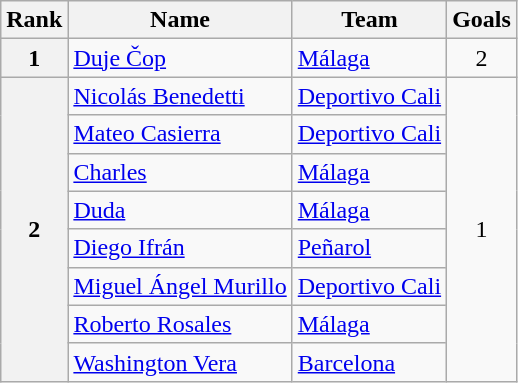<table class="wikitable" style="text-align: center;">
<tr>
<th>Rank</th>
<th>Name</th>
<th>Team</th>
<th>Goals</th>
</tr>
<tr>
<th>1</th>
<td align="left"> <a href='#'>Duje Čop</a></td>
<td align="left"> <a href='#'>Málaga</a></td>
<td>2</td>
</tr>
<tr>
<th rowspan="8">2</th>
<td align="left"> <a href='#'>Nicolás Benedetti</a></td>
<td align="left"> <a href='#'>Deportivo Cali</a></td>
<td rowspan="8">1</td>
</tr>
<tr>
<td align="left"> <a href='#'>Mateo Casierra</a></td>
<td align="left"> <a href='#'>Deportivo Cali</a></td>
</tr>
<tr>
<td align="left"> <a href='#'>Charles</a></td>
<td align="left"> <a href='#'>Málaga</a></td>
</tr>
<tr>
<td align="left"> <a href='#'>Duda</a></td>
<td align="left"> <a href='#'>Málaga</a></td>
</tr>
<tr>
<td align="left"> <a href='#'>Diego Ifrán</a></td>
<td align="left"> <a href='#'>Peñarol</a></td>
</tr>
<tr>
<td align="left"> <a href='#'>Miguel Ángel Murillo</a></td>
<td align="left"> <a href='#'>Deportivo Cali</a></td>
</tr>
<tr>
<td align="left"> <a href='#'>Roberto Rosales</a></td>
<td align="left"> <a href='#'>Málaga</a></td>
</tr>
<tr>
<td align="left"> <a href='#'>Washington Vera</a></td>
<td align="left"> <a href='#'>Barcelona</a></td>
</tr>
</table>
